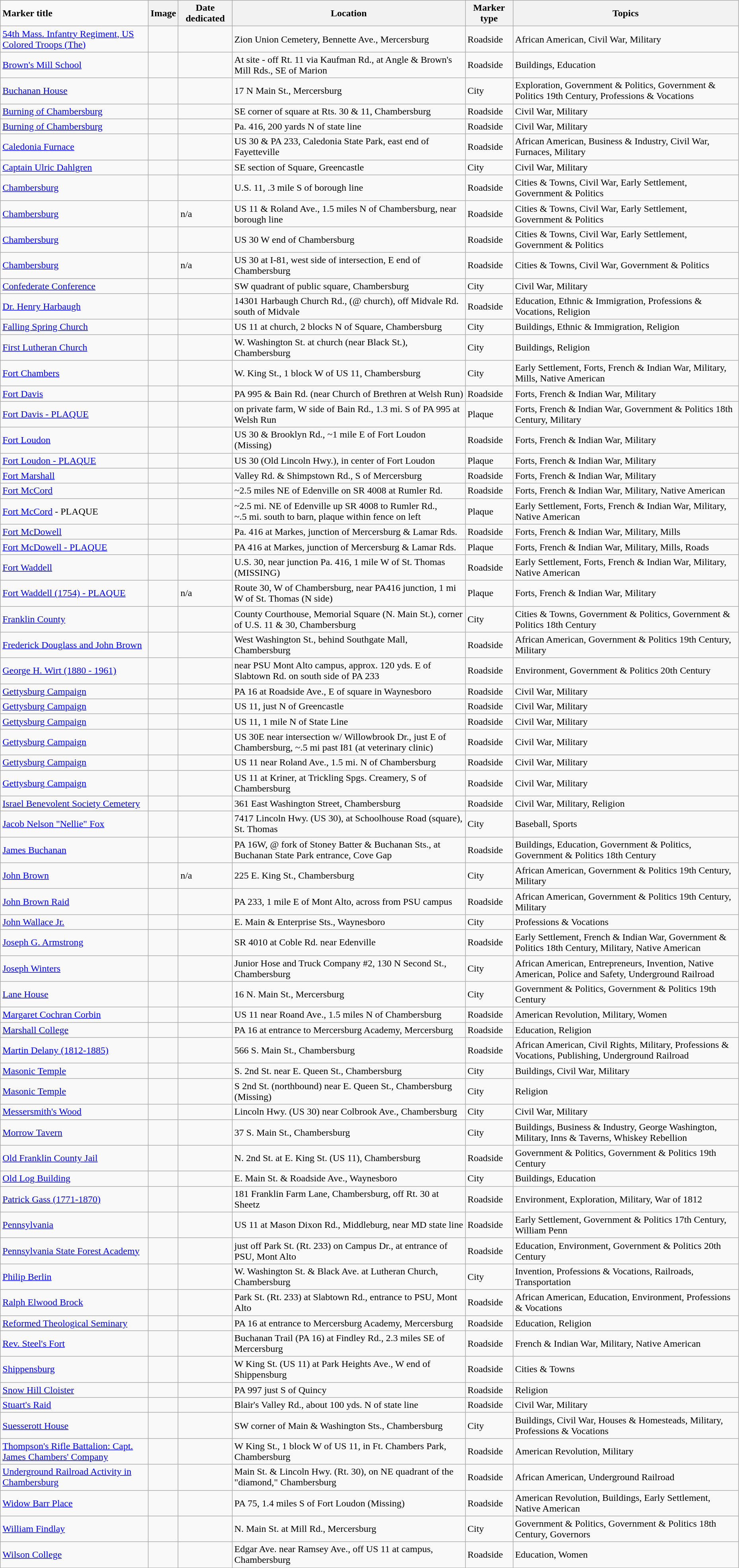<table class="wikitable sortable" style="width:98%">
<tr>
<td><strong>Marker title</strong></td>
<th class="unsortable"><strong>Image</strong></th>
<th><strong>Date dedicated</strong></th>
<th><strong>Location</strong></th>
<th><strong>Marker type</strong></th>
<th><strong>Topics</strong></th>
</tr>
<tr>
<td><a href='#'>54th Mass. Infantry Regiment, US Colored Troops (The)</a></td>
<td></td>
<td></td>
<td>Zion Union Cemetery, Bennette Ave., Mercersburg<br><small></small></td>
<td>Roadside</td>
<td>African American, Civil War, Military</td>
</tr>
<tr>
<td><a href='#'>Brown's Mill School</a></td>
<td></td>
<td></td>
<td>At site - off Rt. 11 via Kaufman Rd., at Angle & Brown's Mill Rds., SE of Marion<br><small></small></td>
<td>Roadside</td>
<td>Buildings, Education</td>
</tr>
<tr>
<td><a href='#'>Buchanan House</a></td>
<td></td>
<td></td>
<td>17 N Main St., Mercersburg<br><small></small></td>
<td>City</td>
<td>Exploration, Government & Politics, Government & Politics 19th Century, Professions & Vocations</td>
</tr>
<tr>
<td><a href='#'>Burning of Chambersburg</a></td>
<td></td>
<td></td>
<td>SE corner of square at Rts. 30 & 11, Chambersburg<br><small></small></td>
<td>Roadside</td>
<td>Civil War, Military</td>
</tr>
<tr>
<td><a href='#'>Burning of Chambersburg</a></td>
<td></td>
<td></td>
<td>Pa. 416, 200 yards N of state line<br><small></small></td>
<td>Roadside</td>
<td>Civil War, Military</td>
</tr>
<tr>
<td><a href='#'>Caledonia Furnace</a></td>
<td></td>
<td></td>
<td>US 30 & PA 233, Caledonia State Park, east end of Fayetteville</td>
<td>Roadside</td>
<td>African American, Business & Industry, Civil War, Furnaces, Military</td>
</tr>
<tr>
<td><a href='#'>Captain Ulric Dahlgren</a></td>
<td></td>
<td></td>
<td>SE section of Square, Greencastle<br><small></small></td>
<td>City</td>
<td>Civil War, Military</td>
</tr>
<tr>
<td><a href='#'>Chambersburg</a></td>
<td></td>
<td></td>
<td>U.S. 11, .3 mile S of borough line</td>
<td>Roadside</td>
<td>Cities & Towns, Civil War, Early Settlement, Government & Politics</td>
</tr>
<tr>
<td><a href='#'>Chambersburg</a></td>
<td></td>
<td>n/a</td>
<td>US 11 & Roland Ave., 1.5 miles N of Chambersburg, near borough line<br><small></small></td>
<td>Roadside</td>
<td>Cities & Towns, Civil War, Early Settlement, Government & Politics</td>
</tr>
<tr>
<td><a href='#'>Chambersburg</a></td>
<td></td>
<td></td>
<td>US 30 W end of Chambersburg</td>
<td>Roadside</td>
<td>Cities & Towns, Civil War, Early Settlement, Government & Politics</td>
</tr>
<tr>
<td><a href='#'>Chambersburg</a></td>
<td></td>
<td>n/a</td>
<td>US 30 at I-81, west side of intersection, E end of Chambersburg<br><small></small></td>
<td>Roadside</td>
<td>Cities & Towns, Civil War, Government & Politics</td>
</tr>
<tr>
<td><a href='#'>Confederate Conference</a></td>
<td></td>
<td></td>
<td>SW quadrant of public square, Chambersburg<br><small></small></td>
<td>City</td>
<td>Civil War, Military</td>
</tr>
<tr>
<td><a href='#'>Dr. Henry Harbaugh</a></td>
<td></td>
<td></td>
<td>14301 Harbaugh Church Rd., (@ church), off Midvale Rd. south of Midvale<br><small></small></td>
<td>Roadside</td>
<td>Education, Ethnic & Immigration, Professions & Vocations, Religion</td>
</tr>
<tr>
<td><a href='#'>Falling Spring Church</a></td>
<td></td>
<td></td>
<td>US 11 at church, 2 blocks N of Square, Chambersburg</td>
<td>City</td>
<td>Buildings, Ethnic & Immigration, Religion</td>
</tr>
<tr>
<td><a href='#'>First Lutheran Church</a></td>
<td></td>
<td></td>
<td>W. Washington St. at church (near Black St.), Chambersburg<br><small></small></td>
<td>City</td>
<td>Buildings, Religion</td>
</tr>
<tr>
<td><a href='#'>Fort Chambers</a></td>
<td></td>
<td></td>
<td>W. King St., 1 block W of US 11, Chambersburg<br><small></small></td>
<td>City</td>
<td>Early Settlement, Forts, French & Indian War, Military, Mills, Native American</td>
</tr>
<tr>
<td><a href='#'>Fort Davis</a></td>
<td></td>
<td></td>
<td>PA 995 & Bain Rd. (near Church of Brethren at Welsh Run)<br><small></small></td>
<td>Roadside</td>
<td>Forts, French & Indian War, Military</td>
</tr>
<tr>
<td><a href='#'>Fort Davis - PLAQUE</a></td>
<td></td>
<td></td>
<td>on private farm, W side of Bain Rd., 1.3 mi. S of PA 995 at Welsh Run<br><small></small></td>
<td>Plaque</td>
<td>Forts, French & Indian War, Government & Politics 18th Century, Military</td>
</tr>
<tr>
<td><a href='#'>Fort Loudon</a></td>
<td></td>
<td></td>
<td>US 30 & Brooklyn Rd., ~1 mile E of Fort Loudon (Missing)<br><small></small></td>
<td>Roadside</td>
<td>Forts, French & Indian War, Military</td>
</tr>
<tr>
<td><a href='#'>Fort Loudon - PLAQUE</a></td>
<td></td>
<td></td>
<td>US 30 (Old Lincoln Hwy.), in center of Fort Loudon<br><small></small></td>
<td>Plaque</td>
<td>Forts, French & Indian War, Military</td>
</tr>
<tr>
<td><a href='#'>Fort Marshall</a></td>
<td></td>
<td></td>
<td>Valley Rd. & Shimpstown Rd., S of Mercersburg</td>
<td>Roadside</td>
<td>Forts, French & Indian War, Military</td>
</tr>
<tr>
<td><a href='#'>Fort McCord</a></td>
<td></td>
<td></td>
<td>~2.5 miles NE of Edenville on SR 4008 at Rumler Rd.<br><small></small></td>
<td>Roadside</td>
<td>Forts, French & Indian War, Military, Native American</td>
</tr>
<tr>
<td><a href='#'>Fort McCord</a> - PLAQUE</td>
<td></td>
<td></td>
<td>~2.5 mi. NE of Edenville up SR 4008 to Rumler Rd., ~.5 mi. south to barn, plaque within fence on left<br><small></small></td>
<td>Plaque</td>
<td>Early Settlement, Forts, French & Indian War, Military, Native American</td>
</tr>
<tr>
<td><a href='#'>Fort McDowell</a></td>
<td></td>
<td></td>
<td>Pa. 416 at Markes, junction of Mercersburg & Lamar Rds.<br><small></small></td>
<td>Roadside</td>
<td>Forts, French & Indian War, Military, Mills</td>
</tr>
<tr>
<td><a href='#'>Fort McDowell - PLAQUE</a></td>
<td></td>
<td></td>
<td>PA 416 at Markes, junction of Mercersburg & Lamar Rds.<br><small></small></td>
<td>Plaque</td>
<td>Forts, French & Indian War, Military, Mills, Roads</td>
</tr>
<tr>
<td><a href='#'>Fort Waddell</a></td>
<td></td>
<td></td>
<td>U.S. 30, near junction Pa. 416, 1 mile W of St. Thomas (MISSING)<br><small></small></td>
<td>Roadside</td>
<td>Early Settlement, Forts, French & Indian War, Military, Native American</td>
</tr>
<tr>
<td><a href='#'>Fort Waddell (1754) - PLAQUE</a></td>
<td></td>
<td>n/a</td>
<td>Route 30, W of Chambersburg, near PA416 junction, 1 mi W of St. Thomas (N side)<br><small></small></td>
<td>Plaque</td>
<td>Forts, French & Indian War, Military</td>
</tr>
<tr>
<td><a href='#'>Franklin County</a></td>
<td></td>
<td></td>
<td>County Courthouse, Memorial Square (N. Main St.), corner of U.S. 11 & 30, Chambersburg<br><small></small></td>
<td>City</td>
<td>Cities & Towns, Government & Politics, Government & Politics 18th Century</td>
</tr>
<tr>
<td><a href='#'>Frederick Douglass and John Brown</a></td>
<td></td>
<td></td>
<td>West Washington St., behind Southgate Mall, Chambersburg<br><small></small></td>
<td>Roadside</td>
<td>African American, Government & Politics 19th Century, Military</td>
</tr>
<tr>
<td><a href='#'>George H. Wirt (1880 - 1961)</a></td>
<td></td>
<td></td>
<td>near PSU Mont Alto campus, approx. 120 yds. E of Slabtown Rd. on south side of PA 233</td>
<td>Roadside</td>
<td>Environment, Government & Politics 20th Century</td>
</tr>
<tr>
<td><a href='#'>Gettysburg Campaign</a></td>
<td></td>
<td></td>
<td>PA 16 at Roadside Ave., E of square in Waynesboro<br><small></small></td>
<td>Roadside</td>
<td>Civil War, Military</td>
</tr>
<tr>
<td><a href='#'>Gettysburg Campaign</a></td>
<td></td>
<td></td>
<td>US 11, just N of Greencastle<br><small></small></td>
<td>Roadside</td>
<td>Civil War, Military</td>
</tr>
<tr>
<td><a href='#'>Gettysburg Campaign</a></td>
<td></td>
<td></td>
<td>US 11, 1 mile N of State Line<br><small></small></td>
<td>Roadside</td>
<td>Civil War, Military</td>
</tr>
<tr>
<td><a href='#'>Gettysburg Campaign</a></td>
<td></td>
<td></td>
<td>US 30E near intersection w/ Willowbrook Dr., just E of Chambersburg, ~.5 mi past I81 (at veterinary clinic)<br><small></small></td>
<td>Roadside</td>
<td>Civil War, Military</td>
</tr>
<tr>
<td><a href='#'>Gettysburg Campaign</a></td>
<td></td>
<td></td>
<td>US 11 near Roland Ave., 1.5 mi. N of Chambersburg<br><small></small></td>
<td>Roadside</td>
<td>Civil War, Military</td>
</tr>
<tr>
<td><a href='#'>Gettysburg Campaign</a></td>
<td></td>
<td></td>
<td>US 11 at Kriner, at Trickling Spgs. Creamery, S of Chambersburg <br><small></small></td>
<td>Roadside</td>
<td>Civil War, Military</td>
</tr>
<tr>
<td><a href='#'>Israel Benevolent Society Cemetery</a></td>
<td></td>
<td></td>
<td>361 East Washington Street, Chambersburg<br><small></small></td>
<td>Roadside</td>
<td>Civil War, Military, Religion</td>
</tr>
<tr>
<td><a href='#'>Jacob Nelson "Nellie" Fox</a></td>
<td></td>
<td></td>
<td>7417 Lincoln Hwy. (US 30), at Schoolhouse Road (square), St. Thomas<br><small></small></td>
<td>City</td>
<td>Baseball, Sports</td>
</tr>
<tr>
<td><a href='#'>James Buchanan</a></td>
<td></td>
<td></td>
<td>PA 16W, @ fork of Stoney Batter & Buchanan Sts., at Buchanan State Park entrance, Cove Gap<br><small></small></td>
<td>Roadside</td>
<td>Buildings, Education, Government & Politics, Government & Politics 18th Century</td>
</tr>
<tr>
<td><a href='#'>John Brown</a></td>
<td></td>
<td>n/a</td>
<td>225 E. King St., Chambersburg<br><small></small></td>
<td>City</td>
<td>African American, Government & Politics 19th Century, Military</td>
</tr>
<tr>
<td><a href='#'>John Brown Raid</a></td>
<td></td>
<td></td>
<td>PA 233, 1 mile E of Mont Alto, across from PSU campus<br><small></small></td>
<td>Roadside</td>
<td>African American, Government & Politics 19th Century, Military</td>
</tr>
<tr>
<td><a href='#'>John Wallace Jr.</a></td>
<td></td>
<td></td>
<td>E. Main & Enterprise Sts., Waynesboro<br><small></small></td>
<td>City</td>
<td>Professions & Vocations</td>
</tr>
<tr>
<td><a href='#'>Joseph G. Armstrong</a></td>
<td></td>
<td></td>
<td>SR 4010 at Coble Rd. near Edenville<br><small></small></td>
<td>Roadside</td>
<td>Early Settlement, French & Indian War, Government & Politics 18th Century, Military, Native American</td>
</tr>
<tr>
<td><a href='#'>Joseph Winters</a></td>
<td></td>
<td></td>
<td>Junior Hose and Truck Company #2, 130 N Second St., Chambersburg</td>
<td>City</td>
<td>African American, Entrepreneurs, Invention, Native American, Police and Safety, Underground Railroad</td>
</tr>
<tr>
<td><a href='#'>Lane House</a></td>
<td></td>
<td></td>
<td>16 N. Main St., Mercersburg<br><small></small></td>
<td>City</td>
<td>Government & Politics, Government & Politics 19th Century</td>
</tr>
<tr>
<td><a href='#'>Margaret Cochran Corbin</a></td>
<td></td>
<td></td>
<td>US 11 near Roand Ave., 1.5 miles N of Chambersburg<br><small></small></td>
<td>Roadside</td>
<td>American Revolution, Military, Women</td>
</tr>
<tr>
<td><a href='#'>Marshall College</a></td>
<td></td>
<td></td>
<td>PA 16 at entrance to Mercersburg Academy, Mercersburg<br><small></small></td>
<td>Roadside</td>
<td>Education, Religion</td>
</tr>
<tr>
<td><a href='#'>Martin Delany (1812-1885)</a></td>
<td></td>
<td></td>
<td>566 S. Main St., Chambersburg</td>
<td>Roadside</td>
<td>African American, Civil Rights, Military, Professions & Vocations, Publishing, Underground Railroad</td>
</tr>
<tr>
<td><a href='#'>Masonic Temple</a></td>
<td></td>
<td></td>
<td>S. 2nd St. near E. Queen St., Chambersburg<br><small></small></td>
<td>City</td>
<td>Buildings, Civil War, Military</td>
</tr>
<tr>
<td><a href='#'>Masonic Temple</a></td>
<td></td>
<td></td>
<td>S 2nd St. (northbound) near E. Queen St., Chambersburg (Missing)</td>
<td>City</td>
<td>Religion</td>
</tr>
<tr>
<td><a href='#'>Messersmith's Wood</a></td>
<td></td>
<td></td>
<td>Lincoln Hwy. (US 30) near Colbrook Ave., Chambersburg<br><small></small></td>
<td>City</td>
<td>Civil War, Military</td>
</tr>
<tr>
<td><a href='#'>Morrow Tavern</a></td>
<td></td>
<td></td>
<td>37 S. Main St., Chambersburg<br><small></small></td>
<td>City</td>
<td>Buildings, Business & Industry, George Washington, Military, Inns & Taverns, Whiskey Rebellion</td>
</tr>
<tr>
<td><a href='#'>Old Franklin County Jail</a></td>
<td></td>
<td></td>
<td>N. 2nd St. at E. King St. (US 11), Chambersburg<br><small></small></td>
<td>Roadside</td>
<td>Government & Politics, Government & Politics 19th Century</td>
</tr>
<tr>
<td><a href='#'>Old Log Building</a></td>
<td></td>
<td></td>
<td>E. Main St. & Roadside Ave., Waynesboro<br><small></small></td>
<td>City</td>
<td>Buildings, Education</td>
</tr>
<tr>
<td><a href='#'>Patrick Gass (1771-1870)</a></td>
<td></td>
<td></td>
<td>181 Franklin Farm Lane, Chambersburg, off Rt. 30 at Sheetz</td>
<td>Roadside</td>
<td>Environment, Exploration, Military, War of 1812</td>
</tr>
<tr>
<td><a href='#'>Pennsylvania</a></td>
<td></td>
<td></td>
<td>US 11 at Mason Dixon Rd., Middleburg, near MD state line</td>
<td>Roadside</td>
<td>Early Settlement, Government & Politics 17th Century, William Penn</td>
</tr>
<tr>
<td><a href='#'>Pennsylvania State Forest Academy</a></td>
<td></td>
<td></td>
<td>just off Park St. (Rt. 233) on Campus Dr., at entrance of PSU, Mont Alto</td>
<td>Roadside</td>
<td>Education, Environment, Government & Politics 20th Century</td>
</tr>
<tr>
<td><a href='#'>Philip Berlin</a></td>
<td></td>
<td></td>
<td>W. Washington St. & Black Ave. at Lutheran Church, Chambersburg<br><small></small></td>
<td>City</td>
<td>Invention, Professions & Vocations, Railroads, Transportation</td>
</tr>
<tr>
<td><a href='#'>Ralph Elwood Brock</a></td>
<td></td>
<td></td>
<td>Park St. (Rt. 233) at Slabtown Rd., entrance to PSU, Mont Alto</td>
<td>Roadside</td>
<td>African American, Education, Environment, Professions & Vocations</td>
</tr>
<tr>
<td><a href='#'>Reformed Theological Seminary</a></td>
<td></td>
<td></td>
<td>PA 16 at entrance to Mercersburg Academy, Mercersburg<br><small></small></td>
<td>Roadside</td>
<td>Education, Religion</td>
</tr>
<tr>
<td><a href='#'>Rev. Steel's Fort</a></td>
<td></td>
<td></td>
<td>Buchanan Trail (PA 16) at Findley Rd., 2.3 miles SE of Mercersburg<br><small></small></td>
<td>Roadside</td>
<td>French & Indian War, Military, Native American</td>
</tr>
<tr>
<td><a href='#'>Shippensburg</a></td>
<td></td>
<td></td>
<td>W King St. (US 11) at Park Heights Ave., W end of Shippensburg<br><small></small></td>
<td>Roadside</td>
<td>Cities & Towns</td>
</tr>
<tr>
<td><a href='#'>Snow Hill Cloister</a></td>
<td></td>
<td></td>
<td>PA 997 just S of Quincy<br><small></small></td>
<td>Roadside</td>
<td>Religion</td>
</tr>
<tr>
<td><a href='#'>Stuart's Raid</a></td>
<td></td>
<td></td>
<td>Blair's Valley Rd., about 100 yds. N of state line</td>
<td>Roadside</td>
<td>Civil War, Military</td>
</tr>
<tr>
<td><a href='#'>Suesserott House</a></td>
<td></td>
<td></td>
<td>SW corner of Main & Washington Sts., Chambersburg<br><small></small></td>
<td>City</td>
<td>Buildings, Civil War, Houses & Homesteads, Military, Professions & Vocations</td>
</tr>
<tr>
<td><a href='#'>Thompson's Rifle Battalion: Capt. James Chambers' Company</a></td>
<td></td>
<td></td>
<td>W King St., 1 block W of US 11, in Ft. Chambers Park, Chambersburg<br><small></small></td>
<td>Roadside</td>
<td>American Revolution, Military</td>
</tr>
<tr>
<td><a href='#'>Underground Railroad Activity in Chambersburg</a></td>
<td></td>
<td></td>
<td>Main St. & Lincoln Hwy. (Rt. 30), on NE quadrant of the "diamond," Chambersburg</td>
<td>Roadside</td>
<td>African American, Underground Railroad</td>
</tr>
<tr>
<td><a href='#'>Widow Barr Place</a></td>
<td></td>
<td></td>
<td>PA 75, 1.4 miles S of Fort Loudon (Missing)<br><small></small></td>
<td>Roadside</td>
<td>American Revolution, Buildings, Early Settlement, Native American</td>
</tr>
<tr>
<td><a href='#'>William Findlay</a></td>
<td></td>
<td></td>
<td>N. Main St. at Mill Rd., Mercersburg<br><small></small></td>
<td>City</td>
<td>Government & Politics, Government & Politics 18th Century, Governors</td>
</tr>
<tr>
<td><a href='#'>Wilson College</a></td>
<td></td>
<td></td>
<td>Edgar Ave. near Ramsey Ave., off US 11 at campus, Chambersburg<br><small></small></td>
<td>Roadside</td>
<td>Education, Women</td>
</tr>
</table>
